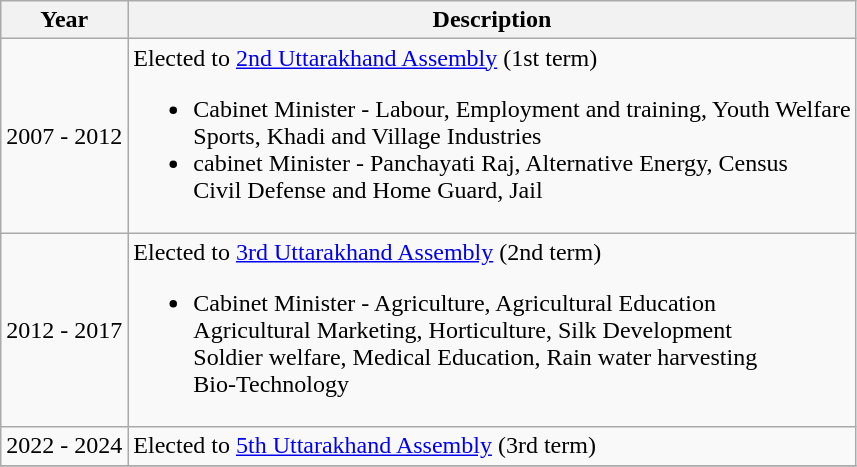<table class="wikitable">
<tr>
<th>Year</th>
<th>Description</th>
</tr>
<tr>
<td>2007 - 2012</td>
<td>Elected to <a href='#'>2nd Uttarakhand Assembly</a> (1st term)<br><ul><li>Cabinet Minister - Labour, Employment and training, Youth Welfare<br>Sports, Khadi and Village Industries </li><li>cabinet Minister - Panchayati Raj, Alternative Energy, Census<br>Civil Defense and Home Guard, Jail </li></ul></td>
</tr>
<tr>
<td>2012 - 2017</td>
<td>Elected to <a href='#'>3rd Uttarakhand Assembly</a> (2nd term)<br><ul><li>Cabinet Minister - Agriculture, Agricultural Education<br>Agricultural Marketing, Horticulture, Silk Development<br>Soldier welfare, Medical Education, Rain water harvesting<br>Bio-Technology </li></ul></td>
</tr>
<tr>
<td>2022 - 2024</td>
<td>Elected to <a href='#'>5th Uttarakhand Assembly</a> (3rd term)</td>
</tr>
<tr>
</tr>
</table>
